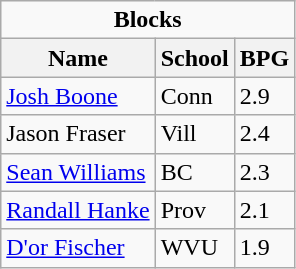<table class="wikitable">
<tr>
<td colspan=3 style="text-align:center;"><strong>Blocks</strong></td>
</tr>
<tr>
<th>Name</th>
<th>School</th>
<th>BPG</th>
</tr>
<tr>
<td><a href='#'>Josh Boone</a></td>
<td>Conn</td>
<td>2.9</td>
</tr>
<tr>
<td>Jason Fraser</td>
<td>Vill</td>
<td>2.4</td>
</tr>
<tr>
<td><a href='#'>Sean Williams</a></td>
<td>BC</td>
<td>2.3</td>
</tr>
<tr>
<td><a href='#'>Randall Hanke</a></td>
<td>Prov</td>
<td>2.1</td>
</tr>
<tr>
<td><a href='#'>D'or Fischer</a></td>
<td>WVU</td>
<td>1.9</td>
</tr>
</table>
